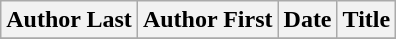<table class="wikitable sortable">
<tr>
<th>Author Last</th>
<th>Author First</th>
<th>Date</th>
<th>Title</th>
</tr>
<tr>
</tr>
</table>
